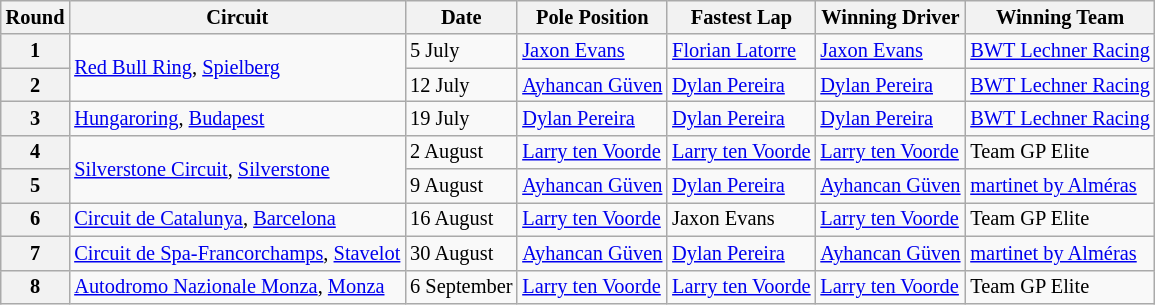<table class="wikitable" style="font-size: 85%">
<tr>
<th>Round</th>
<th>Circuit</th>
<th>Date</th>
<th>Pole Position</th>
<th>Fastest Lap</th>
<th>Winning Driver</th>
<th>Winning Team</th>
</tr>
<tr>
<th>1</th>
<td rowspan=2> <a href='#'>Red Bull Ring</a>, <a href='#'>Spielberg</a></td>
<td>5 July</td>
<td> <a href='#'>Jaxon Evans</a></td>
<td> <a href='#'>Florian Latorre</a></td>
<td> <a href='#'>Jaxon Evans</a></td>
<td> <a href='#'>BWT Lechner Racing</a></td>
</tr>
<tr>
<th>2</th>
<td>12 July</td>
<td> <a href='#'>Ayhancan Güven</a></td>
<td> <a href='#'>Dylan Pereira</a></td>
<td> <a href='#'>Dylan Pereira</a></td>
<td> <a href='#'>BWT Lechner Racing</a></td>
</tr>
<tr>
<th>3</th>
<td> <a href='#'>Hungaroring</a>, <a href='#'>Budapest</a></td>
<td>19 July</td>
<td> <a href='#'>Dylan Pereira</a></td>
<td> <a href='#'>Dylan Pereira</a></td>
<td> <a href='#'>Dylan Pereira</a></td>
<td> <a href='#'>BWT Lechner Racing</a></td>
</tr>
<tr>
<th>4</th>
<td rowspan=2> <a href='#'>Silverstone Circuit</a>, <a href='#'>Silverstone</a></td>
<td>2 August</td>
<td> <a href='#'>Larry ten Voorde</a></td>
<td> <a href='#'>Larry ten Voorde</a></td>
<td> <a href='#'>Larry ten Voorde</a></td>
<td> Team GP Elite</td>
</tr>
<tr>
<th>5</th>
<td>9 August</td>
<td> <a href='#'>Ayhancan Güven</a></td>
<td> <a href='#'>Dylan Pereira</a></td>
<td> <a href='#'>Ayhancan Güven</a></td>
<td> <a href='#'>martinet by Alméras</a></td>
</tr>
<tr>
<th>6</th>
<td> <a href='#'>Circuit de Catalunya</a>, <a href='#'>Barcelona</a></td>
<td>16 August</td>
<td> <a href='#'>Larry ten Voorde</a></td>
<td> Jaxon Evans</td>
<td> <a href='#'>Larry ten Voorde</a></td>
<td> Team GP Elite</td>
</tr>
<tr>
<th>7</th>
<td> <a href='#'>Circuit de Spa-Francorchamps</a>, <a href='#'>Stavelot</a></td>
<td>30 August</td>
<td> <a href='#'>Ayhancan Güven</a></td>
<td> <a href='#'>Dylan Pereira</a></td>
<td> <a href='#'>Ayhancan Güven</a></td>
<td> <a href='#'>martinet by Alméras</a></td>
</tr>
<tr>
<th>8</th>
<td> <a href='#'>Autodromo Nazionale Monza</a>, <a href='#'>Monza</a></td>
<td>6 September</td>
<td> <a href='#'>Larry ten Voorde</a></td>
<td> <a href='#'>Larry ten Voorde</a></td>
<td> <a href='#'>Larry ten Voorde</a></td>
<td> Team GP Elite</td>
</tr>
</table>
